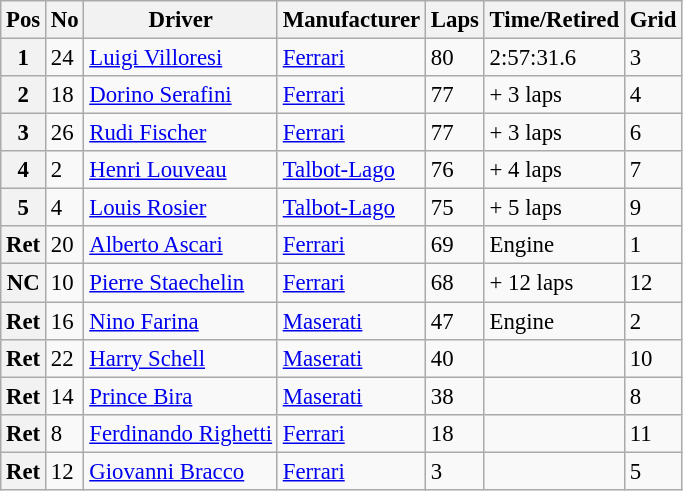<table class="wikitable" style="font-size: 95%;">
<tr>
<th>Pos</th>
<th>No</th>
<th>Driver</th>
<th>Manufacturer</th>
<th>Laps</th>
<th>Time/Retired</th>
<th>Grid</th>
</tr>
<tr>
<th>1</th>
<td>24</td>
<td> <a href='#'>Luigi Villoresi</a></td>
<td><a href='#'>Ferrari</a></td>
<td>80</td>
<td>2:57:31.6</td>
<td>3</td>
</tr>
<tr>
<th>2</th>
<td>18</td>
<td> <a href='#'>Dorino Serafini</a></td>
<td><a href='#'>Ferrari</a></td>
<td>77</td>
<td>+ 3 laps</td>
<td>4</td>
</tr>
<tr>
<th>3</th>
<td>26</td>
<td> <a href='#'>Rudi Fischer</a></td>
<td><a href='#'>Ferrari</a></td>
<td>77</td>
<td>+ 3 laps</td>
<td>6</td>
</tr>
<tr>
<th>4</th>
<td>2</td>
<td> <a href='#'>Henri Louveau</a></td>
<td><a href='#'>Talbot-Lago</a></td>
<td>76</td>
<td>+ 4 laps</td>
<td>7</td>
</tr>
<tr>
<th>5</th>
<td>4</td>
<td> <a href='#'>Louis Rosier</a></td>
<td><a href='#'>Talbot-Lago</a></td>
<td>75</td>
<td>+ 5 laps</td>
<td>9</td>
</tr>
<tr>
<th>Ret</th>
<td>20</td>
<td> <a href='#'>Alberto Ascari</a></td>
<td><a href='#'>Ferrari</a></td>
<td>69</td>
<td>Engine</td>
<td>1</td>
</tr>
<tr>
<th>NC</th>
<td>10</td>
<td> <a href='#'>Pierre Staechelin</a></td>
<td><a href='#'>Ferrari</a></td>
<td>68</td>
<td>+ 12 laps</td>
<td>12</td>
</tr>
<tr>
<th>Ret</th>
<td>16</td>
<td> <a href='#'>Nino Farina</a></td>
<td><a href='#'>Maserati</a></td>
<td>47</td>
<td>Engine</td>
<td>2</td>
</tr>
<tr>
<th>Ret</th>
<td>22</td>
<td> <a href='#'>Harry Schell</a></td>
<td><a href='#'>Maserati</a></td>
<td>40</td>
<td></td>
<td>10</td>
</tr>
<tr>
<th>Ret</th>
<td>14</td>
<td> <a href='#'>Prince Bira</a></td>
<td><a href='#'>Maserati</a></td>
<td>38</td>
<td></td>
<td>8</td>
</tr>
<tr>
<th>Ret</th>
<td>8</td>
<td> <a href='#'>Ferdinando Righetti</a></td>
<td><a href='#'>Ferrari</a></td>
<td>18</td>
<td></td>
<td>11</td>
</tr>
<tr>
<th>Ret</th>
<td>12</td>
<td> <a href='#'>Giovanni Bracco</a></td>
<td><a href='#'>Ferrari</a></td>
<td>3</td>
<td></td>
<td>5</td>
</tr>
</table>
